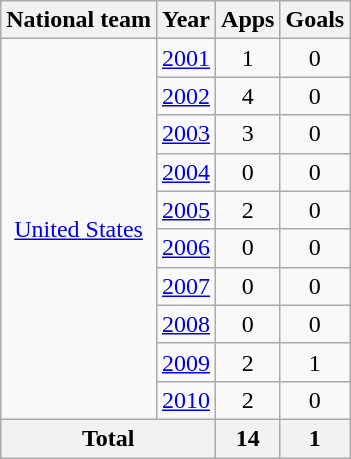<table class="wikitable" style="text-align:center">
<tr>
<th>National team</th>
<th>Year</th>
<th>Apps</th>
<th>Goals</th>
</tr>
<tr>
<td rowspan="10"><a href='#'>United States</a></td>
<td><a href='#'>2001</a></td>
<td>1</td>
<td>0</td>
</tr>
<tr>
<td><a href='#'>2002</a></td>
<td>4</td>
<td>0</td>
</tr>
<tr>
<td><a href='#'>2003</a></td>
<td>3</td>
<td>0</td>
</tr>
<tr>
<td><a href='#'>2004</a></td>
<td>0</td>
<td>0</td>
</tr>
<tr>
<td><a href='#'>2005</a></td>
<td>2</td>
<td>0</td>
</tr>
<tr>
<td><a href='#'>2006</a></td>
<td>0</td>
<td>0</td>
</tr>
<tr>
<td><a href='#'>2007</a></td>
<td>0</td>
<td>0</td>
</tr>
<tr>
<td><a href='#'>2008</a></td>
<td>0</td>
<td>0</td>
</tr>
<tr>
<td><a href='#'>2009</a></td>
<td>2</td>
<td>1</td>
</tr>
<tr>
<td><a href='#'>2010</a></td>
<td>2</td>
<td>0</td>
</tr>
<tr>
<th colspan="2">Total</th>
<th>14</th>
<th>1</th>
</tr>
</table>
